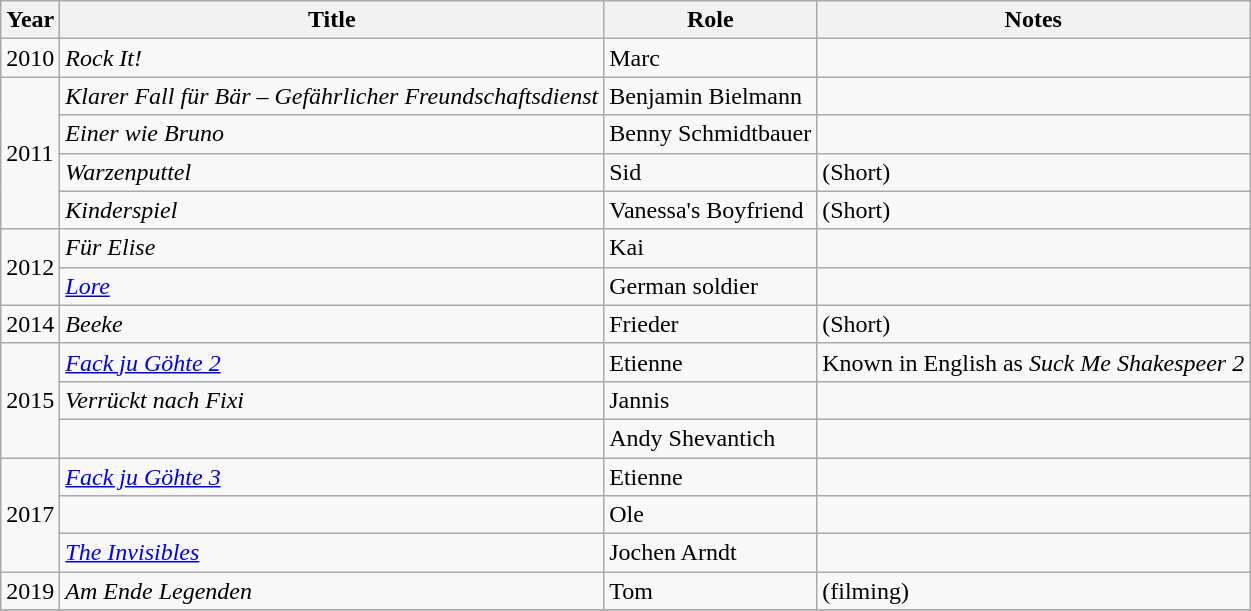<table class="wikitable sortable">
<tr>
<th>Year</th>
<th>Title</th>
<th>Role</th>
<th class="unsortable">Notes</th>
</tr>
<tr>
<td>2010</td>
<td><em>Rock It!</em></td>
<td>Marc</td>
<td></td>
</tr>
<tr>
<td rowspan=4>2011</td>
<td><em>Klarer Fall für Bär – Gefährlicher Freundschaftsdienst</em></td>
<td>Benjamin Bielmann</td>
<td></td>
</tr>
<tr>
<td><em>Einer wie Bruno</em></td>
<td>Benny Schmidtbauer</td>
<td></td>
</tr>
<tr>
<td><em>Warzenputtel</em></td>
<td>Sid</td>
<td>(Short)</td>
</tr>
<tr>
<td><em>Kinderspiel</em></td>
<td>Vanessa's Boyfriend</td>
<td>(Short)</td>
</tr>
<tr>
<td rowspan="2">2012</td>
<td><em>Für Elise</em></td>
<td>Kai</td>
<td></td>
</tr>
<tr>
<td><em><a href='#'>Lore</a></em></td>
<td>German soldier</td>
<td></td>
</tr>
<tr>
<td>2014</td>
<td><em>Beeke</em></td>
<td>Frieder</td>
<td>(Short)</td>
</tr>
<tr>
<td rowspan="3">2015</td>
<td><em><a href='#'>Fack ju Göhte 2</a></em></td>
<td>Etienne</td>
<td>Known in English as <em>Suck Me Shakespeer 2</em></td>
</tr>
<tr>
<td><em>Verrückt nach Fixi</em></td>
<td>Jannis</td>
<td></td>
</tr>
<tr>
<td><em></em></td>
<td>Andy Shevantich</td>
<td></td>
</tr>
<tr>
<td rowspan=3>2017</td>
<td><em><a href='#'>Fack ju Göhte 3</a></em></td>
<td>Etienne</td>
<td></td>
</tr>
<tr>
<td><em></em></td>
<td>Ole</td>
<td></td>
</tr>
<tr>
<td><em><a href='#'>The Invisibles</a></em></td>
<td>Jochen Arndt</td>
<td></td>
</tr>
<tr>
<td>2019</td>
<td><em>Am Ende Legenden</em></td>
<td>Tom</td>
<td>(filming) </td>
</tr>
<tr>
</tr>
</table>
